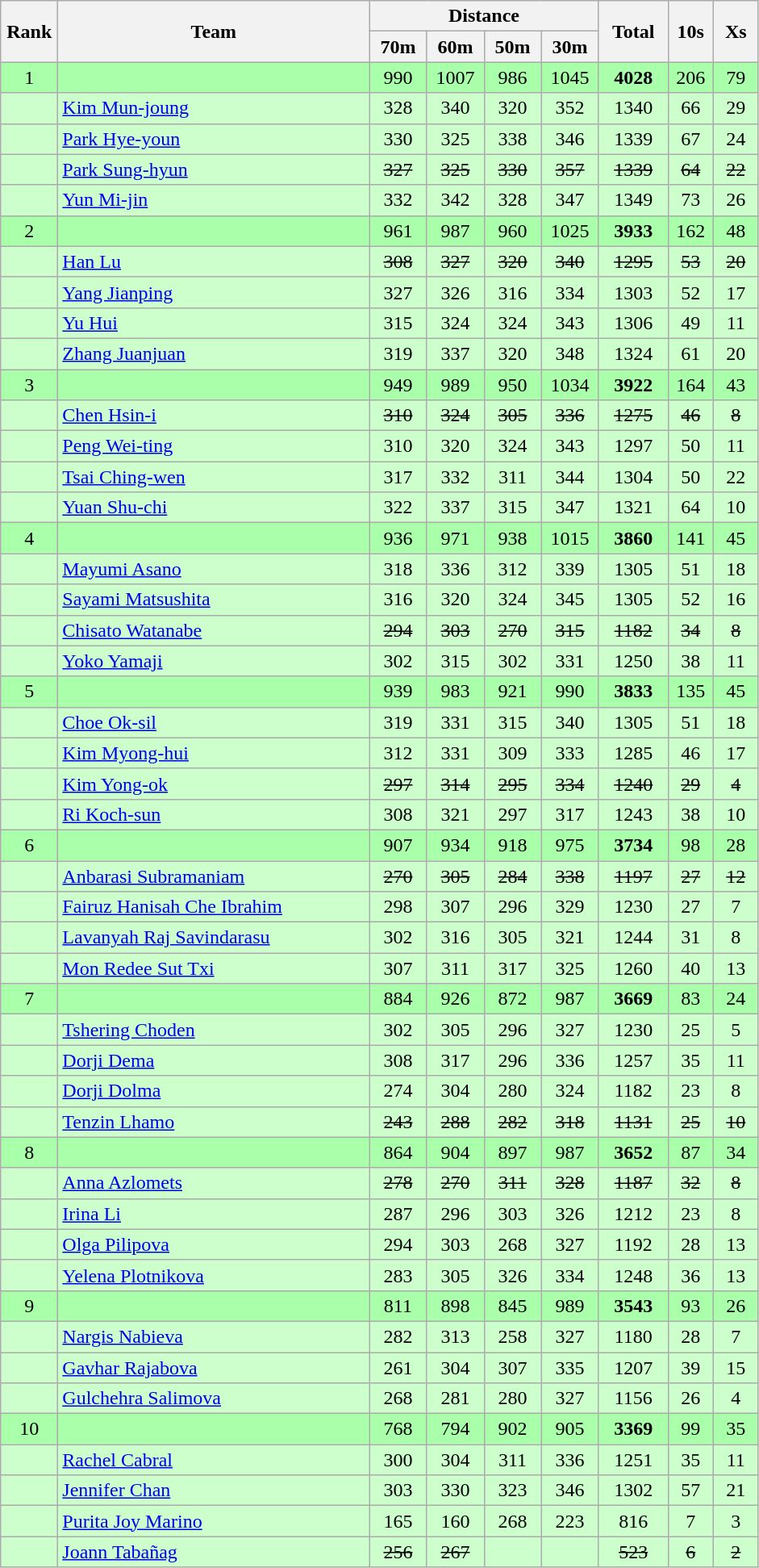<table class="wikitable" style="text-align:center">
<tr>
<th rowspan=2 width=40>Rank</th>
<th rowspan=2 width=250>Team</th>
<th colspan=4>Distance</th>
<th rowspan=2 width=50>Total</th>
<th rowspan=2 width=30>10s</th>
<th rowspan=2 width=30>Xs</th>
</tr>
<tr>
<th width=40>70m</th>
<th width=40>60m</th>
<th width=40>50m</th>
<th width=40>30m</th>
</tr>
<tr bgcolor="aaffaa">
<td>1</td>
<td align=left></td>
<td>990</td>
<td>1007</td>
<td>986</td>
<td>1045</td>
<td><strong>4028</strong></td>
<td>206</td>
<td>79</td>
</tr>
<tr bgcolor="ccffcc">
<td></td>
<td align=left><a href='#'>Kim Mun-joung</a></td>
<td>328</td>
<td>340</td>
<td>320</td>
<td>352</td>
<td>1340</td>
<td>66</td>
<td>29</td>
</tr>
<tr bgcolor="ccffcc">
<td></td>
<td align=left><a href='#'>Park Hye-youn</a></td>
<td>330</td>
<td>325</td>
<td>338</td>
<td>346</td>
<td>1339</td>
<td>67</td>
<td>24</td>
</tr>
<tr bgcolor="ccffcc">
<td></td>
<td align=left><a href='#'>Park Sung-hyun</a></td>
<td><s>327</s></td>
<td><s>325</s></td>
<td><s>330</s></td>
<td><s>357</s></td>
<td><s>1339</s></td>
<td><s>64</s></td>
<td><s>22</s></td>
</tr>
<tr bgcolor="ccffcc">
<td></td>
<td align=left><a href='#'>Yun Mi-jin</a></td>
<td>332</td>
<td>342</td>
<td>328</td>
<td>347</td>
<td>1349</td>
<td>73</td>
<td>26</td>
</tr>
<tr bgcolor="aaffaa">
<td>2</td>
<td align=left></td>
<td>961</td>
<td>987</td>
<td>960</td>
<td>1025</td>
<td><strong>3933</strong></td>
<td>162</td>
<td>48</td>
</tr>
<tr bgcolor="ccffcc">
<td></td>
<td align=left><a href='#'>Han Lu</a></td>
<td><s>308</s></td>
<td><s>327</s></td>
<td><s>320</s></td>
<td><s>340</s></td>
<td><s>1295</s></td>
<td><s>53</s></td>
<td><s>20</s></td>
</tr>
<tr bgcolor="ccffcc">
<td></td>
<td align=left><a href='#'>Yang Jianping</a></td>
<td>327</td>
<td>326</td>
<td>316</td>
<td>334</td>
<td>1303</td>
<td>52</td>
<td>17</td>
</tr>
<tr bgcolor="ccffcc">
<td></td>
<td align=left><a href='#'>Yu Hui</a></td>
<td>315</td>
<td>324</td>
<td>324</td>
<td>343</td>
<td>1306</td>
<td>49</td>
<td>11</td>
</tr>
<tr bgcolor="ccffcc">
<td></td>
<td align=left><a href='#'>Zhang Juanjuan</a></td>
<td>319</td>
<td>337</td>
<td>320</td>
<td>348</td>
<td>1324</td>
<td>61</td>
<td>20</td>
</tr>
<tr bgcolor="aaffaa">
<td>3</td>
<td align=left></td>
<td>949</td>
<td>989</td>
<td>950</td>
<td>1034</td>
<td><strong>3922</strong></td>
<td>164</td>
<td>43</td>
</tr>
<tr bgcolor="ccffcc">
<td></td>
<td align=left><a href='#'>Chen Hsin-i</a></td>
<td><s>310</s></td>
<td><s>324</s></td>
<td><s>305</s></td>
<td><s>336</s></td>
<td><s>1275</s></td>
<td><s>46</s></td>
<td><s>8</s></td>
</tr>
<tr bgcolor="ccffcc">
<td></td>
<td align=left><a href='#'>Peng Wei-ting</a></td>
<td>310</td>
<td>320</td>
<td>324</td>
<td>343</td>
<td>1297</td>
<td>50</td>
<td>11</td>
</tr>
<tr bgcolor="ccffcc">
<td></td>
<td align=left><a href='#'>Tsai Ching-wen</a></td>
<td>317</td>
<td>332</td>
<td>311</td>
<td>344</td>
<td>1304</td>
<td>50</td>
<td>22</td>
</tr>
<tr bgcolor="ccffcc">
<td></td>
<td align=left><a href='#'>Yuan Shu-chi</a></td>
<td>322</td>
<td>337</td>
<td>315</td>
<td>347</td>
<td>1321</td>
<td>64</td>
<td>10</td>
</tr>
<tr bgcolor="aaffaa">
<td>4</td>
<td align=left></td>
<td>936</td>
<td>971</td>
<td>938</td>
<td>1015</td>
<td><strong>3860</strong></td>
<td>141</td>
<td>45</td>
</tr>
<tr bgcolor="ccffcc">
<td></td>
<td align=left><a href='#'>Mayumi Asano</a></td>
<td>318</td>
<td>336</td>
<td>312</td>
<td>339</td>
<td>1305</td>
<td>51</td>
<td>18</td>
</tr>
<tr bgcolor="ccffcc">
<td></td>
<td align=left><a href='#'>Sayami Matsushita</a></td>
<td>316</td>
<td>320</td>
<td>324</td>
<td>345</td>
<td>1305</td>
<td>52</td>
<td>16</td>
</tr>
<tr bgcolor="ccffcc">
<td></td>
<td align=left><a href='#'>Chisato Watanabe</a></td>
<td><s>294</s></td>
<td><s>303</s></td>
<td><s>270</s></td>
<td><s>315</s></td>
<td><s>1182</s></td>
<td><s>34</s></td>
<td><s>8</s></td>
</tr>
<tr bgcolor="ccffcc">
<td></td>
<td align=left><a href='#'>Yoko Yamaji</a></td>
<td>302</td>
<td>315</td>
<td>302</td>
<td>331</td>
<td>1250</td>
<td>38</td>
<td>11</td>
</tr>
<tr bgcolor="aaffaa">
<td>5</td>
<td align=left></td>
<td>939</td>
<td>983</td>
<td>921</td>
<td>990</td>
<td><strong>3833</strong></td>
<td>135</td>
<td>45</td>
</tr>
<tr bgcolor="ccffcc">
<td></td>
<td align=left><a href='#'>Choe Ok-sil</a></td>
<td>319</td>
<td>331</td>
<td>315</td>
<td>340</td>
<td>1305</td>
<td>51</td>
<td>18</td>
</tr>
<tr bgcolor="ccffcc">
<td></td>
<td align=left><a href='#'>Kim Myong-hui</a></td>
<td>312</td>
<td>331</td>
<td>309</td>
<td>333</td>
<td>1285</td>
<td>46</td>
<td>17</td>
</tr>
<tr bgcolor="ccffcc">
<td></td>
<td align=left><a href='#'>Kim Yong-ok</a></td>
<td><s>297</s></td>
<td><s>314</s></td>
<td><s>295</s></td>
<td><s>334</s></td>
<td><s>1240</s></td>
<td><s>29</s></td>
<td><s>4</s></td>
</tr>
<tr bgcolor="ccffcc">
<td></td>
<td align=left><a href='#'>Ri Koch-sun</a></td>
<td>308</td>
<td>321</td>
<td>297</td>
<td>317</td>
<td>1243</td>
<td>38</td>
<td>10</td>
</tr>
<tr bgcolor="aaffaa">
<td>6</td>
<td align=left></td>
<td>907</td>
<td>934</td>
<td>918</td>
<td>975</td>
<td><strong>3734</strong></td>
<td>98</td>
<td>28</td>
</tr>
<tr bgcolor="ccffcc">
<td></td>
<td align=left><a href='#'>Anbarasi Subramaniam</a></td>
<td><s>270</s></td>
<td><s>305</s></td>
<td><s>284</s></td>
<td><s>338</s></td>
<td><s>1197</s></td>
<td><s>27</s></td>
<td><s>12</s></td>
</tr>
<tr bgcolor="ccffcc">
<td></td>
<td align=left><a href='#'>Fairuz Hanisah Che Ibrahim</a></td>
<td>298</td>
<td>307</td>
<td>296</td>
<td>329</td>
<td>1230</td>
<td>27</td>
<td>7</td>
</tr>
<tr bgcolor="ccffcc">
<td></td>
<td align=left><a href='#'>Lavanyah Raj Savindarasu</a></td>
<td>302</td>
<td>316</td>
<td>305</td>
<td>321</td>
<td>1244</td>
<td>31</td>
<td>8</td>
</tr>
<tr bgcolor="ccffcc">
<td></td>
<td align=left><a href='#'>Mon Redee Sut Txi</a></td>
<td>307</td>
<td>311</td>
<td>317</td>
<td>325</td>
<td>1260</td>
<td>40</td>
<td>13</td>
</tr>
<tr bgcolor="aaffaa">
<td>7</td>
<td align=left></td>
<td>884</td>
<td>926</td>
<td>872</td>
<td>987</td>
<td><strong>3669</strong></td>
<td>83</td>
<td>24</td>
</tr>
<tr bgcolor="ccffcc">
<td></td>
<td align=left><a href='#'>Tshering Choden</a></td>
<td>302</td>
<td>305</td>
<td>296</td>
<td>327</td>
<td>1230</td>
<td>25</td>
<td>5</td>
</tr>
<tr bgcolor="ccffcc">
<td></td>
<td align=left><a href='#'>Dorji Dema</a></td>
<td>308</td>
<td>317</td>
<td>296</td>
<td>336</td>
<td>1257</td>
<td>35</td>
<td>11</td>
</tr>
<tr bgcolor="ccffcc">
<td></td>
<td align=left><a href='#'>Dorji Dolma</a></td>
<td>274</td>
<td>304</td>
<td>280</td>
<td>324</td>
<td>1182</td>
<td>23</td>
<td>8</td>
</tr>
<tr bgcolor="ccffcc">
<td></td>
<td align=left><a href='#'>Tenzin Lhamo</a></td>
<td><s>243</s></td>
<td><s>288</s></td>
<td><s>282</s></td>
<td><s>318</s></td>
<td><s>1131</s></td>
<td><s>25</s></td>
<td><s>10</s></td>
</tr>
<tr bgcolor="aaffaa">
<td>8</td>
<td align=left></td>
<td>864</td>
<td>904</td>
<td>897</td>
<td>987</td>
<td><strong>3652</strong></td>
<td>87</td>
<td>34</td>
</tr>
<tr bgcolor="ccffcc">
<td></td>
<td align=left><a href='#'>Anna Azlomets</a></td>
<td><s>278</s></td>
<td><s>270</s></td>
<td><s>311</s></td>
<td><s>328</s></td>
<td><s>1187</s></td>
<td><s>32</s></td>
<td><s>8</s></td>
</tr>
<tr bgcolor="ccffcc">
<td></td>
<td align=left><a href='#'>Irina Li</a></td>
<td>287</td>
<td>296</td>
<td>303</td>
<td>326</td>
<td>1212</td>
<td>23</td>
<td>8</td>
</tr>
<tr bgcolor="ccffcc">
<td></td>
<td align=left><a href='#'>Olga Pilipova</a></td>
<td>294</td>
<td>303</td>
<td>268</td>
<td>327</td>
<td>1192</td>
<td>28</td>
<td>13</td>
</tr>
<tr bgcolor="ccffcc">
<td></td>
<td align=left><a href='#'>Yelena Plotnikova</a></td>
<td>283</td>
<td>305</td>
<td>326</td>
<td>334</td>
<td>1248</td>
<td>36</td>
<td>13</td>
</tr>
<tr bgcolor="aaffaa">
<td>9</td>
<td align=left></td>
<td>811</td>
<td>898</td>
<td>845</td>
<td>989</td>
<td><strong>3543</strong></td>
<td>93</td>
<td>26</td>
</tr>
<tr bgcolor="ccffcc">
<td></td>
<td align=left><a href='#'>Nargis Nabieva</a></td>
<td>282</td>
<td>313</td>
<td>258</td>
<td>327</td>
<td>1180</td>
<td>28</td>
<td>7</td>
</tr>
<tr bgcolor="ccffcc">
<td></td>
<td align=left><a href='#'>Gavhar Rajabova</a></td>
<td>261</td>
<td>304</td>
<td>307</td>
<td>335</td>
<td>1207</td>
<td>39</td>
<td>15</td>
</tr>
<tr bgcolor="ccffcc">
<td></td>
<td align=left><a href='#'>Gulchehra Salimova</a></td>
<td>268</td>
<td>281</td>
<td>280</td>
<td>327</td>
<td>1156</td>
<td>26</td>
<td>4</td>
</tr>
<tr bgcolor="aaffaa">
<td>10</td>
<td align=left></td>
<td>768</td>
<td>794</td>
<td>902</td>
<td>905</td>
<td><strong>3369</strong></td>
<td>99</td>
<td>35</td>
</tr>
<tr bgcolor="ccffcc">
<td></td>
<td align=left><a href='#'>Rachel Cabral</a></td>
<td>300</td>
<td>304</td>
<td>311</td>
<td>336</td>
<td>1251</td>
<td>35</td>
<td>11</td>
</tr>
<tr bgcolor="ccffcc">
<td></td>
<td align=left><a href='#'>Jennifer Chan</a></td>
<td>303</td>
<td>330</td>
<td>323</td>
<td>346</td>
<td>1302</td>
<td>57</td>
<td>21</td>
</tr>
<tr bgcolor="ccffcc">
<td></td>
<td align=left><a href='#'>Purita Joy Marino</a></td>
<td>165</td>
<td>160</td>
<td>268</td>
<td>223</td>
<td>816</td>
<td>7</td>
<td>3</td>
</tr>
<tr bgcolor="ccffcc">
<td></td>
<td align=left><a href='#'>Joann Tabañag</a></td>
<td><s>256</s></td>
<td><s>267</s></td>
<td></td>
<td></td>
<td><s>523</s></td>
<td><s>6</s></td>
<td><s>2</s></td>
</tr>
</table>
